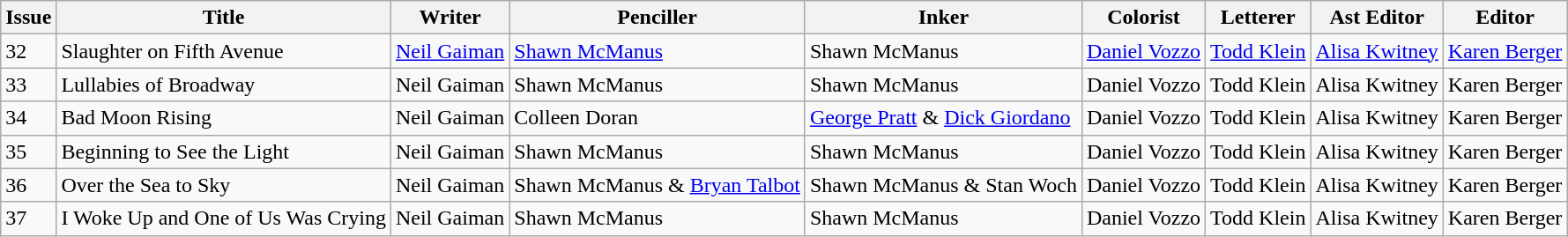<table class="wikitable">
<tr>
<th>Issue</th>
<th>Title</th>
<th>Writer</th>
<th>Penciller</th>
<th>Inker</th>
<th>Colorist</th>
<th>Letterer</th>
<th>Ast Editor</th>
<th>Editor</th>
</tr>
<tr>
<td>32</td>
<td>Slaughter on Fifth Avenue</td>
<td><a href='#'>Neil Gaiman</a></td>
<td><a href='#'>Shawn McManus</a></td>
<td>Shawn McManus</td>
<td><a href='#'>Daniel Vozzo</a></td>
<td><a href='#'>Todd Klein</a></td>
<td><a href='#'>Alisa Kwitney</a></td>
<td><a href='#'>Karen Berger</a></td>
</tr>
<tr>
<td>33</td>
<td>Lullabies of Broadway</td>
<td>Neil Gaiman</td>
<td>Shawn McManus</td>
<td>Shawn McManus</td>
<td>Daniel Vozzo</td>
<td>Todd Klein</td>
<td>Alisa Kwitney</td>
<td>Karen Berger</td>
</tr>
<tr>
<td>34</td>
<td>Bad Moon Rising</td>
<td>Neil Gaiman</td>
<td>Colleen Doran</td>
<td><a href='#'>George Pratt</a> & <a href='#'>Dick Giordano</a></td>
<td>Daniel Vozzo</td>
<td>Todd Klein</td>
<td>Alisa Kwitney</td>
<td>Karen Berger</td>
</tr>
<tr>
<td>35</td>
<td>Beginning to See the Light</td>
<td>Neil Gaiman</td>
<td>Shawn McManus</td>
<td>Shawn McManus</td>
<td>Daniel Vozzo</td>
<td>Todd Klein</td>
<td>Alisa Kwitney</td>
<td>Karen Berger</td>
</tr>
<tr>
<td>36</td>
<td>Over the Sea to Sky</td>
<td>Neil Gaiman</td>
<td>Shawn McManus & <a href='#'>Bryan Talbot</a></td>
<td>Shawn McManus & Stan Woch</td>
<td>Daniel Vozzo</td>
<td>Todd Klein</td>
<td>Alisa Kwitney</td>
<td>Karen Berger</td>
</tr>
<tr>
<td>37</td>
<td>I Woke Up and One of Us Was Crying</td>
<td>Neil Gaiman</td>
<td>Shawn McManus</td>
<td>Shawn McManus</td>
<td>Daniel Vozzo</td>
<td>Todd Klein</td>
<td>Alisa Kwitney</td>
<td>Karen Berger</td>
</tr>
</table>
